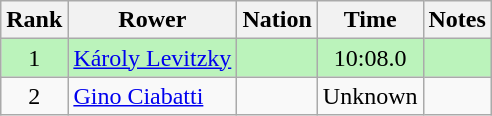<table class="wikitable sortable" style="text-align:center">
<tr>
<th>Rank</th>
<th>Rower</th>
<th>Nation</th>
<th>Time</th>
<th>Notes</th>
</tr>
<tr bgcolor=bbf3bb>
<td>1</td>
<td align=left><a href='#'>Károly Levitzky</a></td>
<td align=left></td>
<td>10:08.0</td>
<td></td>
</tr>
<tr>
<td>2</td>
<td align=left><a href='#'>Gino Ciabatti</a></td>
<td align=left></td>
<td data-sort-value=20:00.0>Unknown</td>
<td></td>
</tr>
</table>
